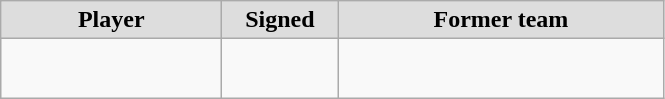<table class="wikitable" style="text-align: center">
<tr align="center" bgcolor="#dddddd">
<td style="width:140px"><strong>Player</strong></td>
<td style="width:70px"><strong>Signed</strong></td>
<td style="width:210px"><strong>Former team</strong></td>
</tr>
<tr style="height:40px">
<td></td>
<td style="font-size: 80%"></td>
<td></td>
</tr>
</table>
